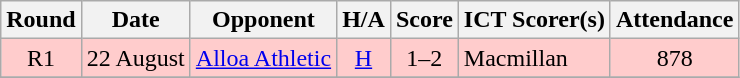<table class="wikitable" style="text-align:center">
<tr>
<th>Round</th>
<th>Date</th>
<th>Opponent</th>
<th>H/A</th>
<th>Score</th>
<th>ICT Scorer(s)</th>
<th>Attendance</th>
</tr>
<tr bgcolor=#FFCCCC>
<td>R1</td>
<td align=left>22 August</td>
<td align=left><a href='#'>Alloa Athletic</a></td>
<td><a href='#'>H</a></td>
<td>1–2</td>
<td align=left>Macmillan</td>
<td>878</td>
</tr>
<tr>
</tr>
</table>
